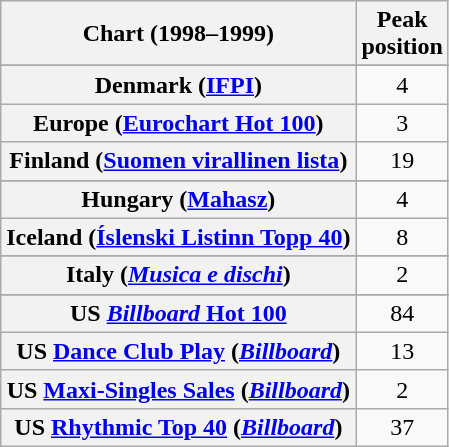<table class="wikitable sortable plainrowheaders" style="text-align:center">
<tr>
<th scope="col">Chart (1998–1999)</th>
<th scope="col">Peak<br>position</th>
</tr>
<tr>
</tr>
<tr>
</tr>
<tr>
</tr>
<tr>
</tr>
<tr>
</tr>
<tr>
<th scope="row">Denmark (<a href='#'>IFPI</a>)</th>
<td>4</td>
</tr>
<tr>
<th scope="row">Europe (<a href='#'>Eurochart Hot 100</a>)</th>
<td>3</td>
</tr>
<tr>
<th scope="row">Finland (<a href='#'>Suomen virallinen lista</a>)</th>
<td>19</td>
</tr>
<tr>
</tr>
<tr>
</tr>
<tr>
<th scope="row">Hungary (<a href='#'>Mahasz</a>)</th>
<td>4</td>
</tr>
<tr>
<th scope="row">Iceland (<a href='#'>Íslenski Listinn Topp 40</a>)</th>
<td>8</td>
</tr>
<tr>
</tr>
<tr>
<th scope="row">Italy (<em><a href='#'>Musica e dischi</a></em>)</th>
<td>2</td>
</tr>
<tr>
</tr>
<tr>
</tr>
<tr>
</tr>
<tr>
</tr>
<tr>
</tr>
<tr>
</tr>
<tr>
</tr>
<tr>
</tr>
<tr>
</tr>
<tr>
<th scope="row">US <a href='#'><em>Billboard</em> Hot 100</a></th>
<td>84</td>
</tr>
<tr>
<th scope="row">US <a href='#'>Dance Club Play</a> (<em><a href='#'>Billboard</a></em>)</th>
<td>13</td>
</tr>
<tr>
<th scope="row">US <a href='#'>Maxi-Singles Sales</a> (<em><a href='#'>Billboard</a></em>)</th>
<td>2</td>
</tr>
<tr>
<th scope="row">US <a href='#'>Rhythmic Top 40</a> (<em><a href='#'>Billboard</a></em>)</th>
<td>37</td>
</tr>
</table>
